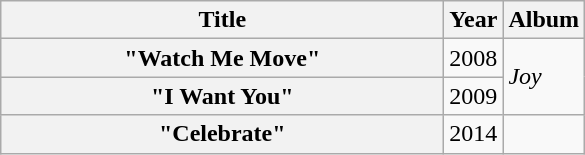<table class="wikitable plainrowheaders" style="text-align:center;">
<tr>
<th scope="col" style="width:18em;">Title</th>
<th scope="col" style="width:1em;">Year</th>
<th scope="col">Album</th>
</tr>
<tr>
<th scope="row">"Watch Me Move"</th>
<td>2008</td>
<td rowspan="2" style="text-align:left;"><em>Joy</em></td>
</tr>
<tr>
<th scope="row">"I Want You"</th>
<td>2009</td>
</tr>
<tr>
<th scope="row">"Celebrate"</th>
<td>2014</td>
<td></td>
</tr>
</table>
